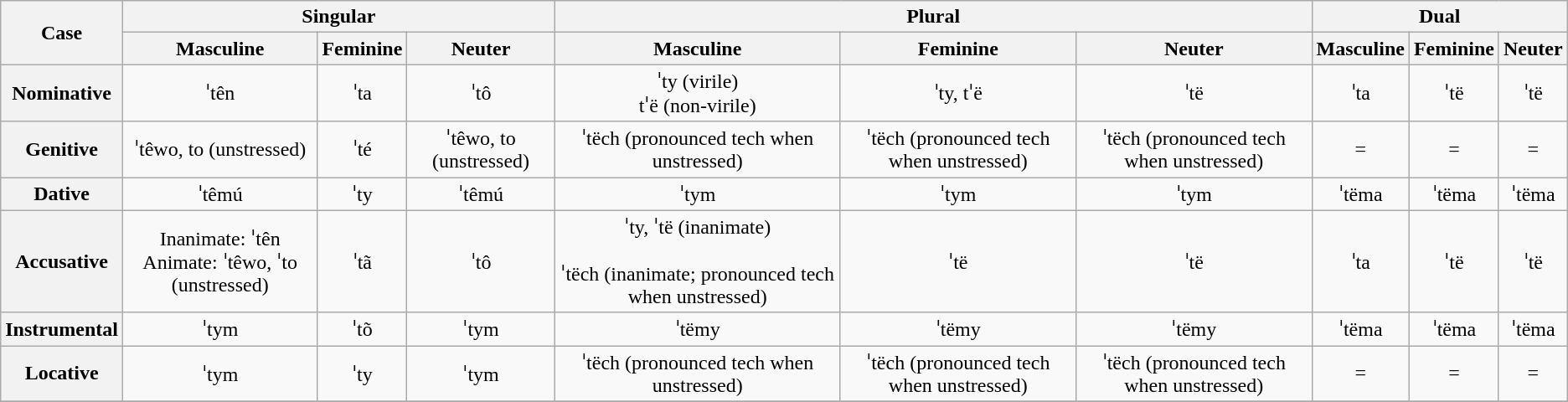<table class="wikitable" style="text-align:center">
<tr>
<th rowspan="2">Case</th>
<th colspan="3">Singular</th>
<th colspan="3">Plural</th>
<th colspan="3">Dual</th>
</tr>
<tr>
<th>Masculine</th>
<th>Feminine</th>
<th>Neuter</th>
<th>Masculine</th>
<th>Feminine</th>
<th>Neuter</th>
<th>Masculine</th>
<th>Feminine</th>
<th>Neuter</th>
</tr>
<tr>
<th>Nominative</th>
<td>ˈtên</td>
<td>ˈta</td>
<td>ˈtô</td>
<td>ˈty (virile)<br>tˈë (non-virile)</td>
<td>ˈty, tˈë</td>
<td>ˈtë</td>
<td>ˈta</td>
<td>ˈtë</td>
<td>ˈtë</td>
</tr>
<tr>
<th>Genitive</th>
<td>ˈtêwo, to (unstressed)</td>
<td>ˈté</td>
<td>ˈtêwo, to (unstressed)</td>
<td>ˈtëch (pronounced tech when unstressed)</td>
<td>ˈtëch (pronounced tech when unstressed)</td>
<td>ˈtëch (pronounced tech when unstressed)</td>
<td>= </td>
<td>= </td>
<td>= </td>
</tr>
<tr>
<th>Dative</th>
<td>ˈtêmú</td>
<td>ˈty</td>
<td>ˈtêmú</td>
<td>ˈtym</td>
<td>ˈtym</td>
<td>ˈtym</td>
<td>ˈtëma</td>
<td>ˈtëma</td>
<td>ˈtëma</td>
</tr>
<tr>
<th>Accusative</th>
<td>Inanimate: ˈtên<br> Animate: ˈtêwo, ˈto (unstressed)</td>
<td>ˈtã</td>
<td>ˈtô</td>
<td>ˈty, ˈtë (inanimate)<br><br> ˈtëch (inanimate; pronounced tech when unstressed)</td>
<td>ˈtë</td>
<td>ˈtë</td>
<td>ˈta</td>
<td>ˈtë</td>
<td>ˈtë</td>
</tr>
<tr>
<th>Instrumental</th>
<td>ˈtym</td>
<td>ˈtõ</td>
<td>ˈtym</td>
<td>ˈtëmy</td>
<td>ˈtëmy</td>
<td>ˈtëmy</td>
<td>ˈtëma</td>
<td>ˈtëma</td>
<td>ˈtëma</td>
</tr>
<tr>
<th>Locative</th>
<td>ˈtym</td>
<td>ˈty</td>
<td>ˈtym</td>
<td>ˈtëch (pronounced tech when unstressed)</td>
<td>ˈtëch (pronounced tech when unstressed)</td>
<td>ˈtëch (pronounced tech when unstressed)</td>
<td>= </td>
<td>= </td>
<td>= </td>
</tr>
<tr>
</tr>
</table>
